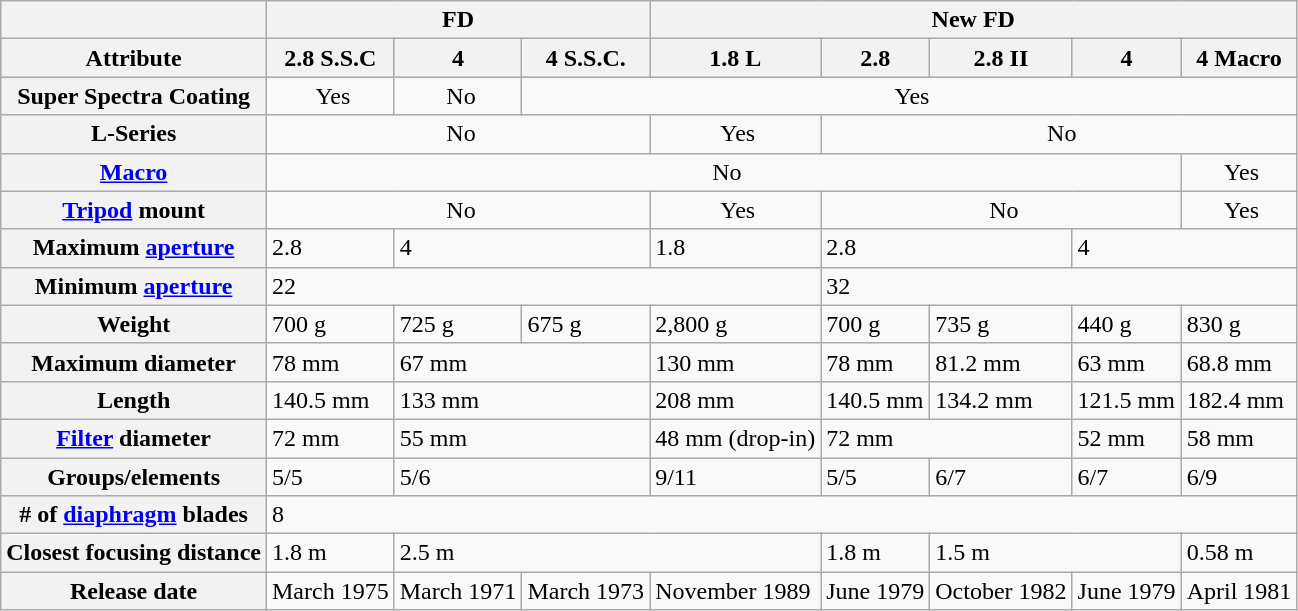<table class = "wikitable">
<tr>
<th></th>
<th colspan=3>FD</th>
<th colspan=5>New FD</th>
</tr>
<tr bgcolor="#CCCCCC">
<th>Attribute</th>
<th>2.8 S.S.C</th>
<th>4</th>
<th>4 S.S.C.</th>
<th>1.8 L</th>
<th>2.8</th>
<th>2.8 II</th>
<th>4</th>
<th>4 Macro</th>
</tr>
<tr>
<th>Super Spectra Coating</th>
<td align="center" colspan="1"> Yes</td>
<td align="center" colspan="1"> No</td>
<td align="center" colspan="6"> Yes</td>
</tr>
<tr>
<th>L-Series</th>
<td align="center" colspan="3"> No</td>
<td align="center" colspan="1"> Yes</td>
<td align="center" colspan="4"> No</td>
</tr>
<tr>
<th><a href='#'>Macro</a></th>
<td align="center" colspan="7"> No</td>
<td align="center" colspan="1"> Yes</td>
</tr>
<tr>
<th><a href='#'>Tripod</a> mount</th>
<td align="center" colspan="3"> No</td>
<td align="center" colspan="1"> Yes</td>
<td align="center" colspan="3"> No</td>
<td align="center" colspan="1"> Yes</td>
</tr>
<tr>
<th>Maximum <a href='#'>aperture</a></th>
<td>2.8</td>
<td colspan="2">4</td>
<td>1.8</td>
<td colspan="2">2.8</td>
<td colspan="2">4</td>
</tr>
<tr>
<th>Minimum <a href='#'>aperture</a></th>
<td colspan="4">22</td>
<td colspan="4">32</td>
</tr>
<tr>
<th>Weight</th>
<td>700 g</td>
<td>725 g</td>
<td>675 g</td>
<td>2,800 g</td>
<td>700 g</td>
<td>735 g</td>
<td>440 g</td>
<td>830 g</td>
</tr>
<tr>
<th>Maximum diameter</th>
<td>78 mm</td>
<td colspan="2">67 mm</td>
<td>130 mm</td>
<td>78 mm</td>
<td>81.2 mm</td>
<td>63 mm</td>
<td>68.8 mm</td>
</tr>
<tr>
<th>Length</th>
<td>140.5 mm</td>
<td colspan="2">133 mm</td>
<td>208 mm</td>
<td>140.5 mm</td>
<td>134.2 mm</td>
<td>121.5 mm</td>
<td>182.4 mm</td>
</tr>
<tr>
<th><a href='#'>Filter</a> diameter</th>
<td>72 mm</td>
<td colspan="2">55 mm</td>
<td>48 mm (drop-in)</td>
<td colspan="2">72 mm</td>
<td>52 mm</td>
<td>58 mm</td>
</tr>
<tr>
<th>Groups/elements</th>
<td>5/5</td>
<td colspan="2">5/6</td>
<td>9/11</td>
<td>5/5</td>
<td>6/7</td>
<td>6/7</td>
<td>6/9</td>
</tr>
<tr>
<th># of <a href='#'>diaphragm</a> blades</th>
<td colspan="8">8</td>
</tr>
<tr>
<th>Closest focusing distance</th>
<td>1.8 m</td>
<td colspan="3">2.5 m</td>
<td>1.8 m</td>
<td colspan="2">1.5 m</td>
<td>0.58 m</td>
</tr>
<tr>
<th>Release date</th>
<td>March 1975</td>
<td>March 1971</td>
<td>March 1973</td>
<td>November 1989</td>
<td>June 1979</td>
<td>October 1982</td>
<td>June 1979</td>
<td>April 1981</td>
</tr>
</table>
